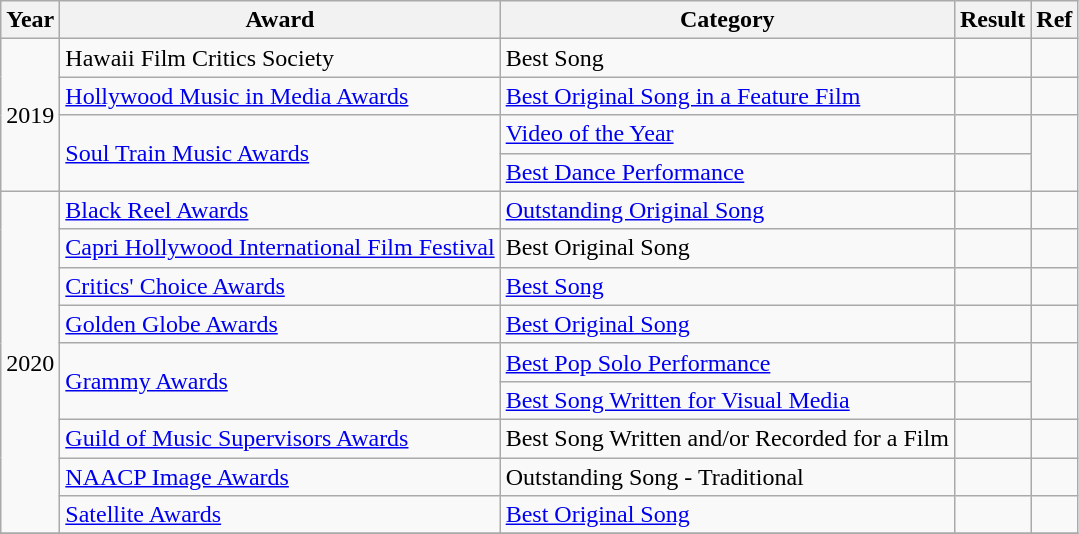<table class="wikitable">
<tr>
<th>Year</th>
<th>Award</th>
<th>Category</th>
<th>Result</th>
<th>Ref</th>
</tr>
<tr>
<td rowspan="4">2019</td>
<td>Hawaii Film Critics Society</td>
<td Best Song>Best Song</td>
<td></td>
<td></td>
</tr>
<tr>
<td><a href='#'>Hollywood Music in Media Awards</a></td>
<td><a href='#'>Best Original Song in a Feature Film</a></td>
<td></td>
<td></td>
</tr>
<tr>
<td rowspan="2"><a href='#'>Soul Train Music Awards</a></td>
<td><a href='#'>Video of the Year</a></td>
<td></td>
<td rowspan="2"></td>
</tr>
<tr>
<td><a href='#'>Best Dance Performance</a></td>
<td></td>
</tr>
<tr>
<td rowspan="9">2020</td>
<td><a href='#'>Black Reel Awards</a></td>
<td><a href='#'>Outstanding Original Song</a></td>
<td></td>
<td></td>
</tr>
<tr>
<td><a href='#'>Capri Hollywood International Film Festival</a></td>
<td>Best Original Song</td>
<td></td>
<td></td>
</tr>
<tr>
<td><a href='#'>Critics' Choice Awards</a></td>
<td><a href='#'>Best Song</a></td>
<td></td>
<td></td>
</tr>
<tr>
<td><a href='#'>Golden Globe Awards</a></td>
<td><a href='#'>Best Original Song</a></td>
<td></td>
<td></td>
</tr>
<tr>
<td rowspan="2"><a href='#'>Grammy Awards</a></td>
<td><a href='#'>Best Pop Solo Performance</a></td>
<td></td>
<td rowspan="2"></td>
</tr>
<tr>
<td><a href='#'>Best Song Written for Visual Media</a></td>
<td></td>
</tr>
<tr>
<td><a href='#'>Guild of Music Supervisors Awards</a></td>
<td>Best Song Written and/or Recorded for a Film</td>
<td></td>
<td></td>
</tr>
<tr>
<td><a href='#'>NAACP Image Awards</a></td>
<td>Outstanding Song - Traditional</td>
<td></td>
<td></td>
</tr>
<tr>
<td><a href='#'>Satellite Awards</a></td>
<td><a href='#'>Best Original Song</a></td>
<td></td>
<td></td>
</tr>
<tr>
</tr>
</table>
